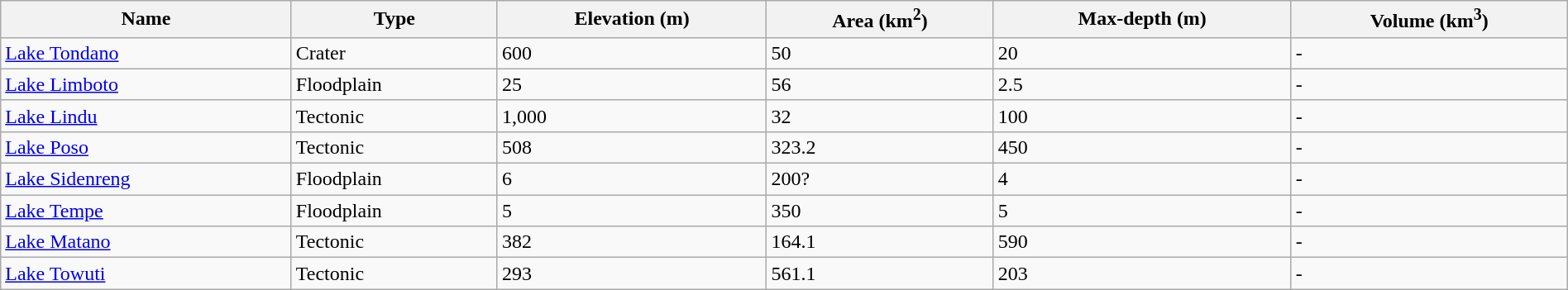<table class="wikitable sortable" style="width:100%;">
<tr>
<th>Name</th>
<th>Type</th>
<th>Elevation (m)</th>
<th>Area (km<sup>2</sup>)</th>
<th>Max-depth (m)</th>
<th>Volume (km<sup>3</sup>)</th>
</tr>
<tr>
<td><a href='#'>Lake Tondano</a></td>
<td>Crater</td>
<td>600</td>
<td>50</td>
<td>20</td>
<td>-</td>
</tr>
<tr>
<td><a href='#'>Lake Limboto</a></td>
<td>Floodplain</td>
<td>25</td>
<td>56</td>
<td>2.5</td>
<td>-</td>
</tr>
<tr>
<td><a href='#'>Lake Lindu</a></td>
<td>Tectonic</td>
<td>1,000</td>
<td>32</td>
<td>100</td>
<td>-</td>
</tr>
<tr>
<td><a href='#'>Lake Poso</a></td>
<td>Tectonic</td>
<td>508</td>
<td>323.2</td>
<td>450</td>
<td>-</td>
</tr>
<tr>
<td><a href='#'>Lake Sidenreng</a></td>
<td>Floodplain</td>
<td>6</td>
<td>200?</td>
<td>4</td>
<td>-</td>
</tr>
<tr>
<td><a href='#'>Lake Tempe</a></td>
<td>Floodplain</td>
<td>5</td>
<td>350</td>
<td>5</td>
<td>-</td>
</tr>
<tr>
<td><a href='#'>Lake Matano</a></td>
<td>Tectonic</td>
<td>382</td>
<td>164.1</td>
<td>590</td>
<td>-</td>
</tr>
<tr>
<td><a href='#'>Lake Towuti</a></td>
<td>Tectonic</td>
<td>293</td>
<td>561.1</td>
<td>203</td>
<td>-</td>
</tr>
</table>
